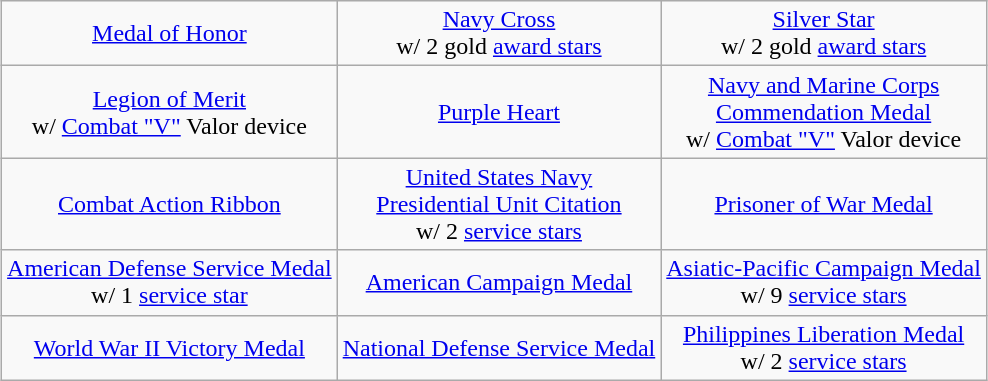<table class="wikitable" style="margin-left: auto; margin-right: auto; text-align: center; margin-top: -1px;">
<tr>
<td><a href='#'>Medal of Honor</a></td>
<td><a href='#'>Navy Cross</a><br>w/ 2 gold <a href='#'>award stars</a></td>
<td><a href='#'>Silver Star</a><br>w/ 2 gold <a href='#'>award stars</a></td>
</tr>
<tr>
<td><a href='#'>Legion of Merit</a><br>w/ <a href='#'>Combat "V"</a> Valor device</td>
<td><a href='#'>Purple Heart</a></td>
<td><a href='#'>Navy and Marine Corps<br>Commendation Medal</a><br>w/ <a href='#'>Combat "V"</a> Valor device</td>
</tr>
<tr>
<td><a href='#'>Combat Action Ribbon</a></td>
<td><a href='#'>United States Navy<br>Presidential Unit Citation</a><br>w/ 2 <a href='#'>service stars</a></td>
<td><a href='#'>Prisoner of War Medal</a></td>
</tr>
<tr>
<td><a href='#'>American Defense Service Medal</a><br>w/ 1 <a href='#'>service star</a></td>
<td><a href='#'>American Campaign Medal</a></td>
<td><a href='#'>Asiatic-Pacific Campaign Medal</a><br>w/ 9 <a href='#'>service stars</a></td>
</tr>
<tr>
<td><a href='#'>World War II Victory Medal</a></td>
<td><a href='#'>National Defense Service Medal</a></td>
<td><a href='#'>Philippines Liberation Medal</a><br>w/ 2 <a href='#'>service stars</a></td>
</tr>
</table>
